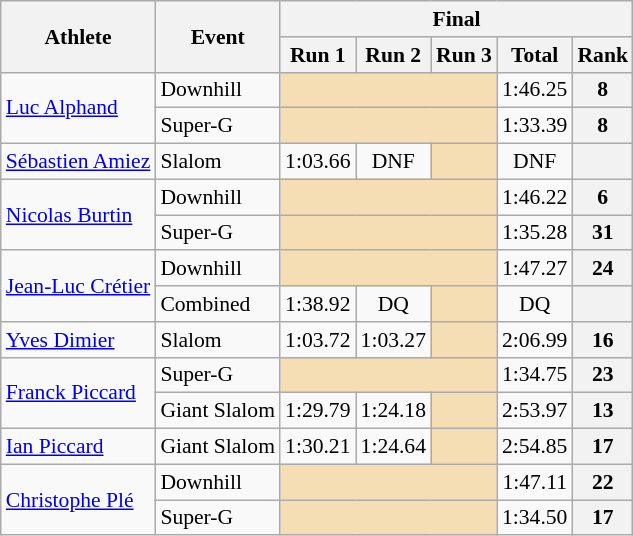<table class="wikitable" style="font-size:90%">
<tr>
<th rowspan="2">Athlete</th>
<th rowspan="2">Event</th>
<th colspan="5">Final</th>
</tr>
<tr>
<th>Run 1</th>
<th>Run 2</th>
<th>Run 3</th>
<th>Total</th>
<th>Rank</th>
</tr>
<tr>
<td rowspan=2><a href='#'>Luc Alphand</a></td>
<td>Downhill</td>
<td colspan=3 bgcolor="wheat"></td>
<td align="center">1:46.25</td>
<th align="center">8</th>
</tr>
<tr>
<td>Super-G</td>
<td colspan=3 bgcolor="wheat"></td>
<td align="center">1:33.39</td>
<th align="center">8</th>
</tr>
<tr>
<td><a href='#'>Sébastien Amiez</a></td>
<td>Slalom</td>
<td align="center">1:03.66</td>
<td align="center">DNF</td>
<td bgcolor="wheat"></td>
<td align="center">DNF</td>
<th align="center"></th>
</tr>
<tr>
<td rowspan=2><a href='#'>Nicolas Burtin</a></td>
<td>Downhill</td>
<td colspan=3 bgcolor="wheat"></td>
<td align="center">1:46.22</td>
<th align="center">6</th>
</tr>
<tr>
<td>Super-G</td>
<td colspan=3 bgcolor="wheat"></td>
<td align="center">1:35.28</td>
<th align="center">31</th>
</tr>
<tr>
<td rowspan=2><a href='#'>Jean-Luc Crétier</a></td>
<td>Downhill</td>
<td colspan=3 bgcolor="wheat"></td>
<td align="center">1:47.27</td>
<th align="center">24</th>
</tr>
<tr>
<td>Combined</td>
<td align="center">1:38.92</td>
<td align="center">DQ</td>
<td bgcolor="wheat"></td>
<td align="center">DQ</td>
<th align="center"></th>
</tr>
<tr>
<td><a href='#'>Yves Dimier</a></td>
<td>Slalom</td>
<td align="center">1:03.72</td>
<td align="center">1:03.27</td>
<td bgcolor="wheat"></td>
<td align="center">2:06.99</td>
<th align="center">16</th>
</tr>
<tr>
<td rowspan=2><a href='#'>Franck Piccard</a></td>
<td>Super-G</td>
<td colspan=3 bgcolor="wheat"></td>
<td align="center">1:34.75</td>
<th align="center">23</th>
</tr>
<tr>
<td>Giant Slalom</td>
<td align="center">1:29.79</td>
<td align="center">1:24.18</td>
<td bgcolor="wheat"></td>
<td align="center">2:53.97</td>
<th align="center">13</th>
</tr>
<tr>
<td><a href='#'>Ian Piccard</a></td>
<td>Giant Slalom</td>
<td align="center">1:30.21</td>
<td align="center">1:24.64</td>
<td bgcolor="wheat"></td>
<td align="center">2:54.85</td>
<th align="center">17</th>
</tr>
<tr>
<td rowspan=2><a href='#'>Christophe Plé</a></td>
<td>Downhill</td>
<td colspan=3 bgcolor="wheat"></td>
<td align="center">1:47.11</td>
<th align="center">22</th>
</tr>
<tr>
<td>Super-G</td>
<td colspan=3 bgcolor="wheat"></td>
<td align="center">1:34.50</td>
<th align="center">17</th>
</tr>
</table>
